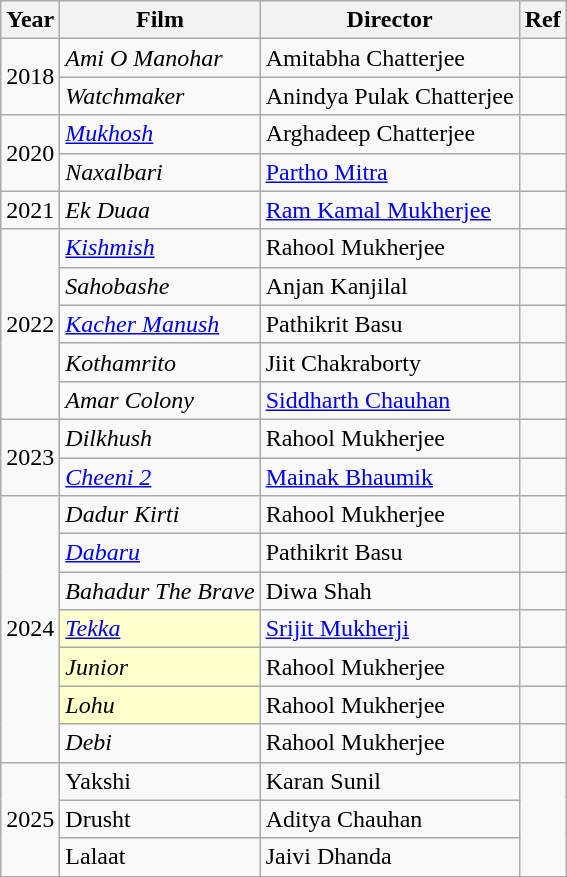<table class="wikitable sortable">
<tr>
<th>Year</th>
<th>Film</th>
<th>Director</th>
<th>Ref</th>
</tr>
<tr>
<td rowspan="2">2018</td>
<td><em>Ami O Manohar</em></td>
<td>Amitabha Chatterjee</td>
<td></td>
</tr>
<tr>
<td><em>Watchmaker</em></td>
<td>Anindya Pulak Chatterjee</td>
<td></td>
</tr>
<tr>
<td rowspan="2">2020</td>
<td><em><a href='#'>Mukhosh</a></em></td>
<td>Arghadeep Chatterjee</td>
<td></td>
</tr>
<tr>
<td><em>Naxalbari</em></td>
<td><a href='#'>Partho Mitra</a></td>
<td></td>
</tr>
<tr>
<td>2021</td>
<td><em>Ek Duaa</em></td>
<td><a href='#'>Ram Kamal Mukherjee</a></td>
<td></td>
</tr>
<tr>
<td rowspan="5">2022</td>
<td><em><a href='#'>Kishmish</a></em></td>
<td>Rahool Mukherjee</td>
<td></td>
</tr>
<tr>
<td><em>Sahobashe</em></td>
<td>Anjan Kanjilal</td>
<td></td>
</tr>
<tr>
<td><em><a href='#'>Kacher Manush</a></em></td>
<td>Pathikrit Basu</td>
<td></td>
</tr>
<tr>
<td><em>Kothamrito</em></td>
<td>Jiit Chakraborty</td>
<td></td>
</tr>
<tr>
<td><em>Amar Colony</em></td>
<td><a href='#'>Siddharth Chauhan</a></td>
<td></td>
</tr>
<tr>
<td rowspan="2">2023</td>
<td><em>Dilkhush</em></td>
<td>Rahool Mukherjee</td>
<td></td>
</tr>
<tr>
<td><em><a href='#'>Cheeni 2</a></em></td>
<td><a href='#'>Mainak Bhaumik</a></td>
<td></td>
</tr>
<tr>
<td rowspan="7">2024</td>
<td><em>Dadur Kirti</em></td>
<td>Rahool Mukherjee</td>
<td></td>
</tr>
<tr>
<td><em><a href='#'>Dabaru</a></em></td>
<td>Pathikrit Basu</td>
<td></td>
</tr>
<tr>
<td><em>Bahadur The Brave</em></td>
<td>Diwa Shah</td>
<td></td>
</tr>
<tr>
<td style="background:#ffc;"><em><a href='#'>Tekka</a></em></td>
<td><a href='#'>Srijit Mukherji</a></td>
<td></td>
</tr>
<tr>
<td style="background:#ffc;"><em>Junior</em></td>
<td>Rahool Mukherjee</td>
<td></td>
</tr>
<tr>
<td style="background:#ffc;"><em>Lohu</em></td>
<td>Rahool Mukherjee</td>
<td></td>
</tr>
<tr>
<td><em>Debi</em></td>
<td>Rahool Mukherjee</td>
<td></td>
</tr>
<tr>
<td rowspan="3">2025</td>
<td>Yakshi</td>
<td>Karan Sunil</td>
</tr>
<tr>
<td>Drusht</td>
<td>Aditya Chauhan</td>
</tr>
<tr>
<td>Lalaat</td>
<td>Jaivi Dhanda</td>
</tr>
</table>
